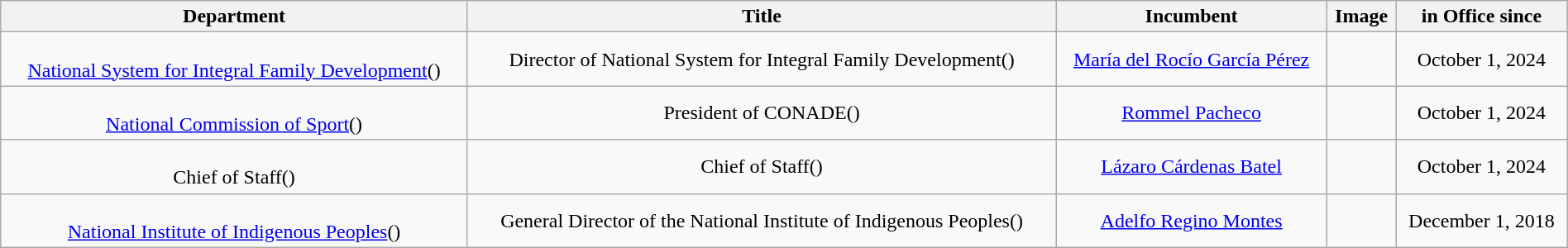<table class="wikitable" style="text-align:center; width:100%;">
<tr>
<th>Department</th>
<th>Title</th>
<th>Incumbent</th>
<th>Image</th>
<th>in Office since</th>
</tr>
<tr>
<td align="center"><br><a href='#'>National System for Integral Family Development</a>()</td>
<td>Director of National System for Integral Family Development()</td>
<td><a href='#'>María del Rocío García Pérez</a></td>
<td></td>
<td>October 1, 2024</td>
</tr>
<tr>
<td align="center"><br><a href='#'>National Commission of Sport</a>()</td>
<td>President of CONADE()</td>
<td><a href='#'>Rommel Pacheco</a></td>
<td></td>
<td>October 1, 2024</td>
</tr>
<tr>
<td align="center"><br>Chief of Staff()</td>
<td>Chief of Staff()</td>
<td><a href='#'>Lázaro Cárdenas Batel</a></td>
<td></td>
<td>October 1, 2024</td>
</tr>
<tr>
<td align="center"><br><a href='#'>National Institute of Indigenous Peoples</a>()</td>
<td>General Director of the National Institute of Indigenous Peoples()</td>
<td><a href='#'>Adelfo Regino Montes</a></td>
<td></td>
<td>December 1, 2018</td>
</tr>
</table>
